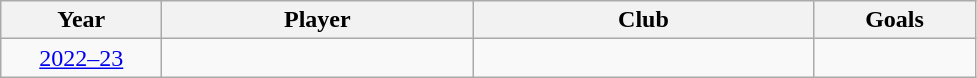<table class="wikitable" style="text-align:center">
<tr>
<th width="100">Year</th>
<th width="200">Player</th>
<th width="220">Club</th>
<th width="100">Goals</th>
</tr>
<tr>
<td><a href='#'>2022–23</a></td>
<td></td>
<td></td>
<td></td>
</tr>
</table>
